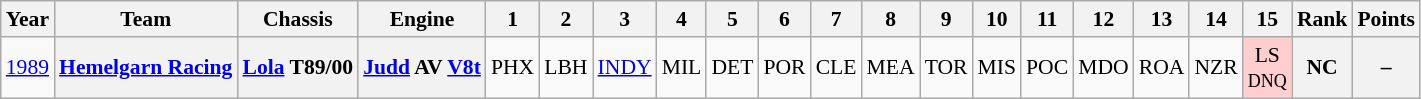<table class="wikitable" style="text-align:center; font-size:90%">
<tr>
<th>Year</th>
<th>Team</th>
<th>Chassis</th>
<th>Engine</th>
<th>1</th>
<th>2</th>
<th>3</th>
<th>4</th>
<th>5</th>
<th>6</th>
<th>7</th>
<th>8</th>
<th>9</th>
<th>10</th>
<th>11</th>
<th>12</th>
<th>13</th>
<th>14</th>
<th>15</th>
<th>Rank</th>
<th>Points</th>
</tr>
<tr>
<td><a href='#'>1989</a></td>
<th><a href='#'>Hemelgarn Racing</a></th>
<th><a href='#'>Lola</a> T89/00</th>
<th><a href='#'>Judd</a> AV <a href='#'>V8</a><a href='#'>t</a></th>
<td>PHX</td>
<td>LBH</td>
<td><a href='#'>INDY</a></td>
<td>MIL</td>
<td>DET</td>
<td>POR</td>
<td>CLE</td>
<td>MEA</td>
<td>TOR</td>
<td>MIS</td>
<td>POC</td>
<td>MDO</td>
<td>ROA</td>
<td>NZR</td>
<td style="background:#FFCFCF;">LS<br><small>DNQ</small></td>
<th>NC</th>
<th>–</th>
</tr>
</table>
